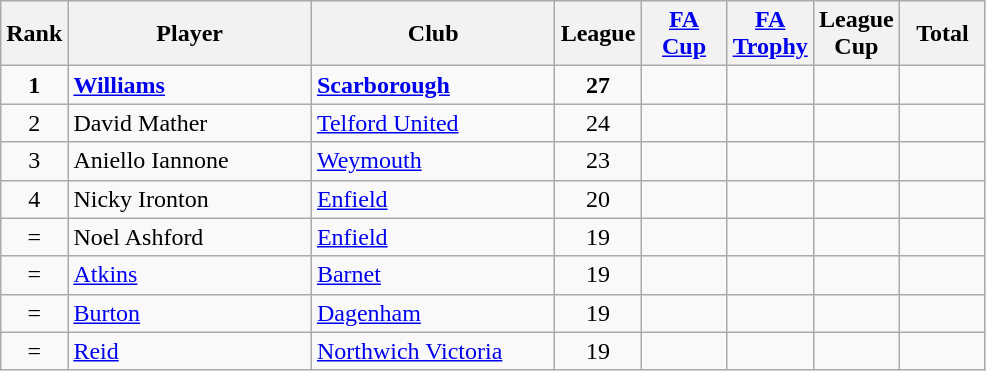<table class="wikitable" style="text-align: center;">
<tr>
<th width=20>Rank</th>
<th width=155>Player</th>
<th width=155>Club</th>
<th width=50>League</th>
<th width=50><a href='#'>FA Cup</a></th>
<th width=50><a href='#'>FA Trophy</a></th>
<th width=50>League Cup</th>
<th width=50>Total</th>
</tr>
<tr>
<td><strong>1</strong></td>
<td align=left><strong> <a href='#'>Williams</a> </strong></td>
<td align=left><strong> <a href='#'>Scarborough</a> </strong></td>
<td><strong>27</strong></td>
<td></td>
<td></td>
<td></td>
<td></td>
</tr>
<tr>
<td>2</td>
<td align=left>David Mather</td>
<td align=left><a href='#'>Telford United</a></td>
<td>24</td>
<td></td>
<td></td>
<td></td>
<td></td>
</tr>
<tr>
<td>3</td>
<td align=left>Aniello Iannone</td>
<td align=left><a href='#'>Weymouth</a></td>
<td>23</td>
<td></td>
<td></td>
<td></td>
<td></td>
</tr>
<tr>
<td>4</td>
<td align=left>Nicky Ironton</td>
<td align=left><a href='#'>Enfield</a></td>
<td>20</td>
<td></td>
<td></td>
<td></td>
<td></td>
</tr>
<tr>
<td>=</td>
<td align=left>Noel Ashford</td>
<td align=left><a href='#'>Enfield</a></td>
<td>19</td>
<td></td>
<td></td>
<td></td>
<td></td>
</tr>
<tr>
<td>=</td>
<td align=left><a href='#'>Atkins</a></td>
<td align=left><a href='#'>Barnet</a></td>
<td>19</td>
<td></td>
<td></td>
<td></td>
<td></td>
</tr>
<tr>
<td>=</td>
<td align=left><a href='#'>Burton</a></td>
<td align=left><a href='#'>Dagenham</a></td>
<td>19</td>
<td></td>
<td></td>
<td></td>
<td></td>
</tr>
<tr>
<td>=</td>
<td align=left><a href='#'>Reid</a></td>
<td align=left><a href='#'>Northwich Victoria</a></td>
<td>19</td>
<td></td>
<td></td>
<td></td>
<td></td>
</tr>
</table>
